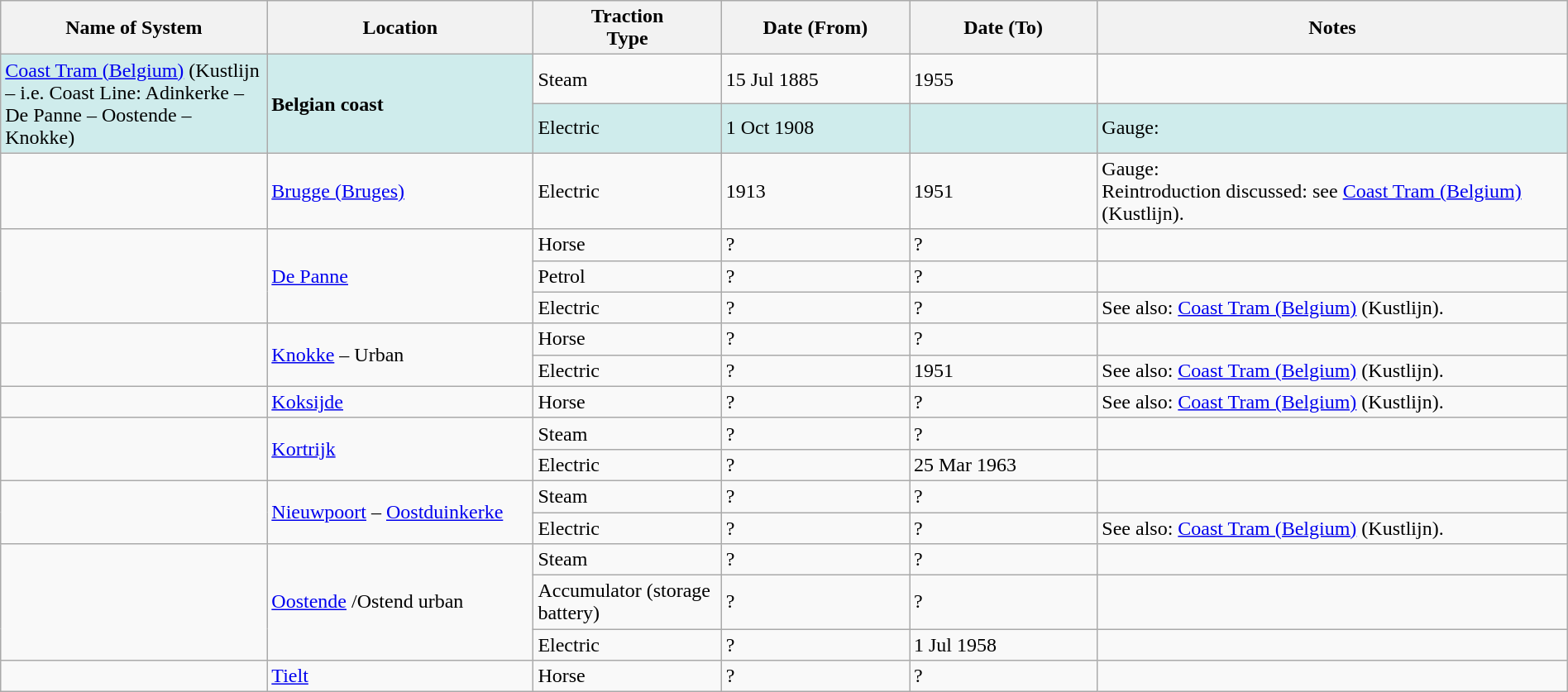<table class="wikitable" width=100%>
<tr>
<th width=17%>Name of System</th>
<th width=17%>Location</th>
<th width=12%>Traction<br>Type</th>
<th width=12%>Date (From)</th>
<th width=12%>Date (To)</th>
<th width=30%>Notes</th>
</tr>
<tr>
<td style="background:#CFECEC" rowspan=2><a href='#'>Coast Tram (Belgium)</a> (Kustlijn – i.e. Coast Line: Adinkerke – De Panne – Oostende – Knokke)</td>
<td style="background:#CFECEC" rowspan=2><strong>Belgian coast</strong></td>
<td>Steam</td>
<td>15 Jul 1885</td>
<td>1955</td>
<td> </td>
</tr>
<tr style="background:#CFECEC">
<td>Electric</td>
<td>1 Oct 1908</td>
<td> </td>
<td>Gauge: </td>
</tr>
<tr>
<td> </td>
<td><a href='#'>Brugge (Bruges)</a></td>
<td>Electric</td>
<td>1913</td>
<td>1951</td>
<td>Gauge: <br>Reintroduction discussed: see <a href='#'>Coast Tram (Belgium)</a> (Kustlijn).</td>
</tr>
<tr>
<td rowspan=3> </td>
<td rowspan=3><a href='#'>De Panne</a></td>
<td>Horse</td>
<td>?</td>
<td>?</td>
<td> </td>
</tr>
<tr>
<td>Petrol</td>
<td>?</td>
<td>?</td>
<td> </td>
</tr>
<tr>
<td>Electric</td>
<td>?</td>
<td>?</td>
<td>See also: <a href='#'>Coast Tram (Belgium)</a> (Kustlijn).</td>
</tr>
<tr>
<td rowspan=2> </td>
<td rowspan=2><a href='#'>Knokke</a> – Urban</td>
<td>Horse</td>
<td>?</td>
<td>?</td>
<td> </td>
</tr>
<tr>
<td>Electric</td>
<td>?</td>
<td>1951</td>
<td>See also: <a href='#'>Coast Tram (Belgium)</a> (Kustlijn).</td>
</tr>
<tr>
<td> </td>
<td><a href='#'>Koksijde</a></td>
<td>Horse</td>
<td>?</td>
<td>?</td>
<td>See also: <a href='#'>Coast Tram (Belgium)</a> (Kustlijn).</td>
</tr>
<tr>
<td rowspan=2> </td>
<td rowspan=2><a href='#'>Kortrijk</a></td>
<td>Steam</td>
<td>?</td>
<td>?</td>
<td> </td>
</tr>
<tr>
<td>Electric</td>
<td>?</td>
<td>25 Mar 1963</td>
<td> </td>
</tr>
<tr>
<td rowspan=2> </td>
<td rowspan=2><a href='#'>Nieuwpoort</a> – <a href='#'>Oostduinkerke</a></td>
<td>Steam</td>
<td>?</td>
<td>?</td>
<td> </td>
</tr>
<tr>
<td>Electric</td>
<td>?</td>
<td>?</td>
<td>See also: <a href='#'>Coast Tram (Belgium)</a> (Kustlijn).</td>
</tr>
<tr>
<td rowspan=3> </td>
<td rowspan=3><a href='#'>Oostende</a> /Ostend urban</td>
<td>Steam</td>
<td>?</td>
<td>?</td>
<td> </td>
</tr>
<tr>
<td>Accumulator (storage battery)</td>
<td>?</td>
<td>?</td>
<td> </td>
</tr>
<tr>
<td>Electric</td>
<td>?</td>
<td>1 Jul 1958</td>
<td> </td>
</tr>
<tr>
<td> </td>
<td><a href='#'>Tielt</a></td>
<td>Horse</td>
<td>?</td>
<td>?</td>
<td> </td>
</tr>
</table>
